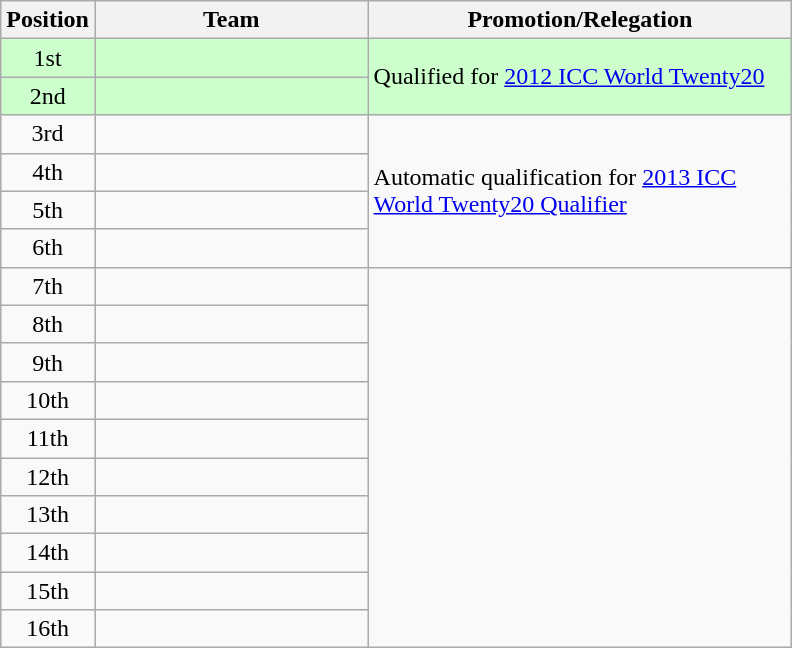<table class="wikitable">
<tr>
<th width=50>Position</th>
<th width=175>Team</th>
<th width=275>Promotion/Relegation</th>
</tr>
<tr style="background:#cfc;">
<td style="text-align:center;">1st</td>
<td></td>
<td rowspan=2>Qualified for <a href='#'>2012 ICC World Twenty20</a></td>
</tr>
<tr style="background:#cfc;">
<td style="text-align:center;">2nd</td>
<td></td>
</tr>
<tr>
<td style="text-align:center;">3rd</td>
<td></td>
<td rowspan=4>Automatic qualification for <a href='#'>2013 ICC World Twenty20 Qualifier</a></td>
</tr>
<tr>
<td style="text-align:center;">4th</td>
<td></td>
</tr>
<tr>
<td style="text-align:center;">5th</td>
<td></td>
</tr>
<tr>
<td style="text-align:center;">6th</td>
<td></td>
</tr>
<tr>
<td style="text-align:center;">7th</td>
<td></td>
</tr>
<tr>
<td style="text-align:center;">8th</td>
<td></td>
</tr>
<tr>
<td style="text-align:center;">9th</td>
<td></td>
</tr>
<tr>
<td style="text-align:center;">10th</td>
<td></td>
</tr>
<tr>
<td style="text-align:center;">11th</td>
<td></td>
</tr>
<tr>
<td style="text-align:center;">12th</td>
<td></td>
</tr>
<tr>
<td style="text-align:center;">13th</td>
<td></td>
</tr>
<tr>
<td style="text-align:center;">14th</td>
<td></td>
</tr>
<tr>
<td style="text-align:center;">15th</td>
<td></td>
</tr>
<tr>
<td style="text-align:center;">16th</td>
<td></td>
</tr>
</table>
